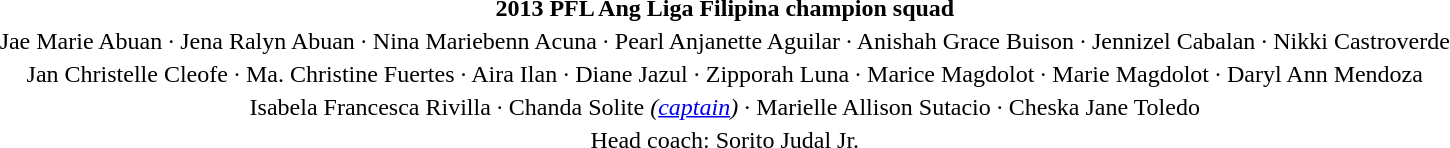<table class=toccolours style=margin:0.2em width=100%>
<tr>
<th style=>2013 PFL Ang Liga Filipina champion squad</th>
</tr>
<tr align=center>
<td>Jae Marie Abuan ∙ Jena Ralyn Abuan ∙ Nina Mariebenn Acuna ∙ Pearl Anjanette Aguilar ∙ Anishah Grace Buison ∙ Jennizel Cabalan ∙ Nikki Castroverde</td>
</tr>
<tr align=center>
<td>Jan Christelle Cleofe ∙ Ma. Christine Fuertes ∙ Aira Ilan ∙ Diane Jazul ∙ Zipporah Luna ∙ Marice Magdolot ∙ Marie Magdolot ∙ Daryl Ann Mendoza</td>
</tr>
<tr align=center>
<td>Isabela Francesca Rivilla ∙ Chanda Solite <em>(<a href='#'>captain</a>)</em> ∙ Marielle Allison Sutacio ∙ Cheska Jane Toledo</td>
</tr>
<tr align=center>
<td>Head coach: Sorito Judal Jr.</td>
</tr>
</table>
